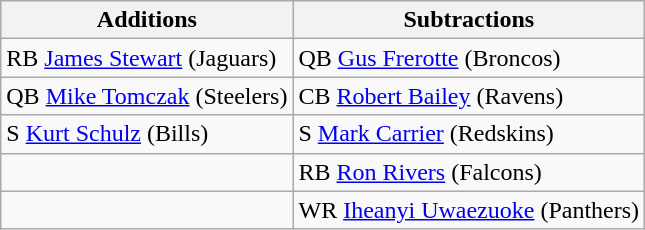<table class="wikitable">
<tr>
<th>Additions</th>
<th>Subtractions</th>
</tr>
<tr>
<td>RB <a href='#'>James Stewart</a> (Jaguars)</td>
<td>QB <a href='#'>Gus Frerotte</a> (Broncos)</td>
</tr>
<tr>
<td>QB <a href='#'>Mike Tomczak</a> (Steelers)</td>
<td>CB <a href='#'>Robert Bailey</a> (Ravens)</td>
</tr>
<tr>
<td>S <a href='#'>Kurt Schulz</a> (Bills)</td>
<td>S <a href='#'>Mark Carrier</a> (Redskins)</td>
</tr>
<tr>
<td></td>
<td>RB <a href='#'>Ron Rivers</a> (Falcons)</td>
</tr>
<tr>
<td></td>
<td>WR <a href='#'>Iheanyi Uwaezuoke</a> (Panthers)</td>
</tr>
</table>
